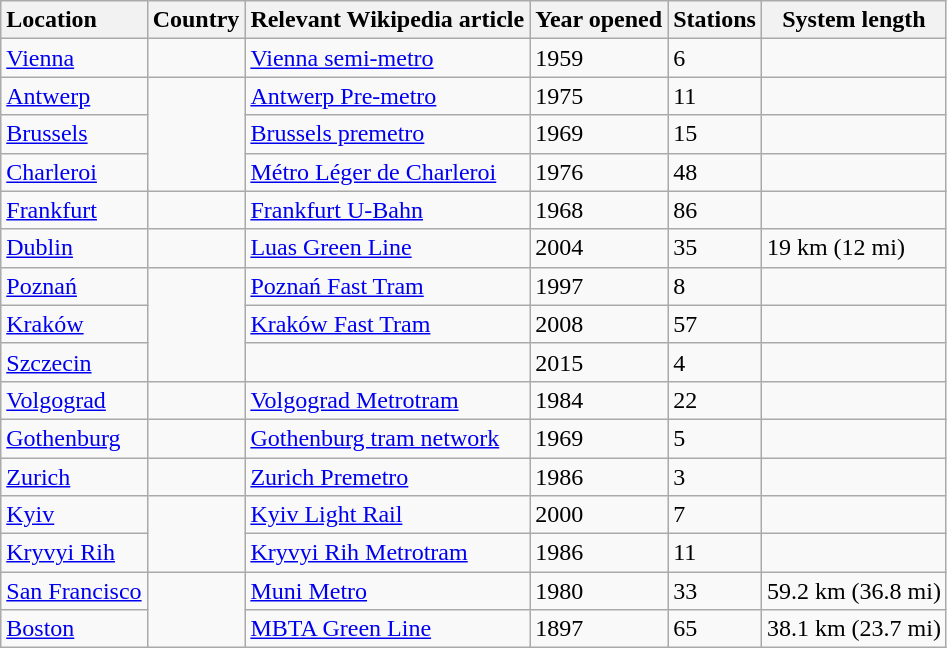<table class="wikitable sortable">
<tr>
<th style="text-align:left;">Location</th>
<th style="text-align:left;">Country</th>
<th style="text-align:left;">Relevant Wikipedia article</th>
<th>Year opened</th>
<th data-sort-type="number">Stations</th>
<th data-sort-type="number">System length</th>
</tr>
<tr class="sort">
<td><a href='#'>Vienna</a></td>
<td></td>
<td><a href='#'>Vienna semi-metro</a></td>
<td style="text-align:left">1959</td>
<td style="text-align:left">6</td>
<td style="text-align:left"></td>
</tr>
<tr>
<td><a href='#'>Antwerp</a></td>
<td rowspan="3"></td>
<td><a href='#'>Antwerp Pre-metro</a></td>
<td style="text-align:left">1975</td>
<td style="text-align:left">11</td>
<td style="text-align:left"></td>
</tr>
<tr>
<td><a href='#'>Brussels</a></td>
<td><a href='#'>Brussels premetro</a></td>
<td style="text-align:left">1969</td>
<td style="text-align:left">15</td>
<td style="text-align:left"></td>
</tr>
<tr>
<td><a href='#'>Charleroi</a></td>
<td><a href='#'>Métro Léger de Charleroi</a></td>
<td style="text-align:left">1976</td>
<td style="text-align:left">48</td>
<td style="text-align:left"></td>
</tr>
<tr>
<td><a href='#'>Frankfurt</a></td>
<td></td>
<td><a href='#'>Frankfurt U-Bahn</a></td>
<td style="text-align:left">1968</td>
<td style="text-align:left">86</td>
<td style="text-align:left"></td>
</tr>
<tr>
<td><a href='#'>Dublin</a></td>
<td></td>
<td><a href='#'>Luas Green Line</a></td>
<td>2004</td>
<td>35</td>
<td>19 km (12 mi)</td>
</tr>
<tr>
<td><a href='#'>Poznań</a></td>
<td rowspan="3"></td>
<td><a href='#'>Poznań Fast Tram</a></td>
<td style="text-align:left">1997</td>
<td style="text-align:left">8</td>
<td style="text-align:left"></td>
</tr>
<tr>
<td><a href='#'>Kraków</a></td>
<td><a href='#'>Kraków Fast Tram</a></td>
<td style="text-align:left">2008</td>
<td style="text-align:left">57</td>
<td style="text-align:left"></td>
</tr>
<tr>
<td><a href='#'>Szczecin</a></td>
<td></td>
<td style="text-align:left">2015</td>
<td style="text-align:left">4</td>
<td style="text-align:left"></td>
</tr>
<tr>
<td><a href='#'>Volgograd</a></td>
<td></td>
<td><a href='#'>Volgograd Metrotram</a></td>
<td>1984</td>
<td>22</td>
<td></td>
</tr>
<tr>
<td><a href='#'>Gothenburg</a></td>
<td></td>
<td><a href='#'>Gothenburg tram network</a></td>
<td style="text-align:left">1969</td>
<td style="text-align:left">5</td>
<td style="text-align:left"></td>
</tr>
<tr>
<td><a href='#'>Zurich</a></td>
<td></td>
<td><a href='#'>Zurich Premetro</a></td>
<td style="text-align:left">1986</td>
<td style="text-align:left">3</td>
<td style="text-align:left"></td>
</tr>
<tr>
<td><a href='#'>Kyiv</a></td>
<td rowspan="2"></td>
<td><a href='#'>Kyiv Light Rail</a></td>
<td style="text-align:left">2000</td>
<td style="text-align:left">7</td>
<td style="text-align:left"></td>
</tr>
<tr>
<td><a href='#'>Kryvyi Rih</a></td>
<td><a href='#'>Kryvyi Rih Metrotram</a></td>
<td style="text-align:left">1986</td>
<td style="text-align:left">11</td>
<td style="text-align:left"></td>
</tr>
<tr>
<td><a href='#'>San Francisco</a></td>
<td rowspan="2"></td>
<td><a href='#'>Muni Metro</a></td>
<td>1980</td>
<td>33</td>
<td>59.2 km (36.8 mi)</td>
</tr>
<tr>
<td><a href='#'>Boston</a></td>
<td><a href='#'>MBTA Green Line</a></td>
<td>1897</td>
<td>65</td>
<td>38.1 km (23.7 mi)</td>
</tr>
</table>
